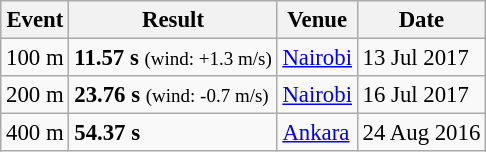<table class="wikitable" style="border-collapse: collapse; font-size: 95%;">
<tr>
<th>Event</th>
<th>Result</th>
<th>Venue</th>
<th>Date</th>
</tr>
<tr>
<td>100 m</td>
<td><strong>11.57 s</strong> <small>(wind: +1.3 m/s)</small></td>
<td> <a href='#'>Nairobi</a></td>
<td>13 Jul 2017</td>
</tr>
<tr>
<td>200 m</td>
<td><strong>23.76 s</strong> <small>(wind: -0.7 m/s)</small></td>
<td> <a href='#'>Nairobi</a></td>
<td>16 Jul 2017</td>
</tr>
<tr>
<td>400 m</td>
<td><strong>54.37 s</strong></td>
<td> <a href='#'>Ankara</a></td>
<td>24 Aug 2016</td>
</tr>
</table>
